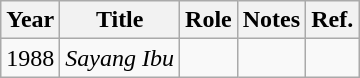<table class="wikitable">
<tr>
<th>Year</th>
<th>Title</th>
<th>Role</th>
<th>Notes</th>
<th>Ref.</th>
</tr>
<tr>
<td>1988</td>
<td><em>Sayang Ibu</em></td>
<td></td>
<td></td>
<td></td>
</tr>
</table>
